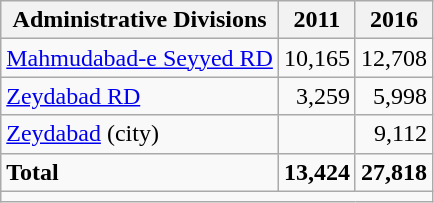<table class="wikitable">
<tr>
<th>Administrative Divisions</th>
<th>2011</th>
<th>2016</th>
</tr>
<tr>
<td><a href='#'>Mahmudabad-e Seyyed RD</a></td>
<td style="text-align: right;">10,165</td>
<td style="text-align: right;">12,708</td>
</tr>
<tr>
<td><a href='#'>Zeydabad RD</a></td>
<td style="text-align: right;">3,259</td>
<td style="text-align: right;">5,998</td>
</tr>
<tr>
<td><a href='#'>Zeydabad</a> (city)</td>
<td style="text-align: right;"></td>
<td style="text-align: right;">9,112</td>
</tr>
<tr>
<td><strong>Total</strong></td>
<td style="text-align: right;"><strong>13,424</strong></td>
<td style="text-align: right;"><strong>27,818</strong></td>
</tr>
<tr>
<td colspan=4></td>
</tr>
</table>
